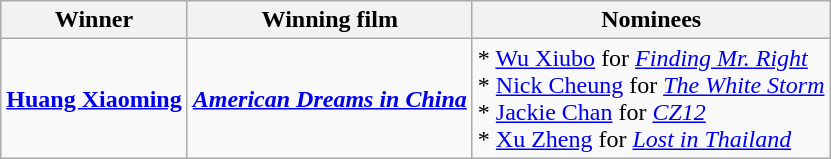<table class="wikitable">
<tr>
<th>Winner</th>
<th>Winning film</th>
<th>Nominees</th>
</tr>
<tr>
<td><strong><a href='#'>Huang Xiaoming</a></strong></td>
<td><strong><em><a href='#'>American Dreams in China</a></em></strong></td>
<td>* <a href='#'>Wu Xiubo</a> for <em><a href='#'>Finding Mr. Right</a></em><br> * <a href='#'>Nick Cheung</a> for <em><a href='#'>The White Storm</a></em><br> * <a href='#'>Jackie Chan</a> for <em><a href='#'>CZ12</a></em><br> * <a href='#'>Xu Zheng</a> for <em><a href='#'>Lost in Thailand</a></em></td>
</tr>
</table>
